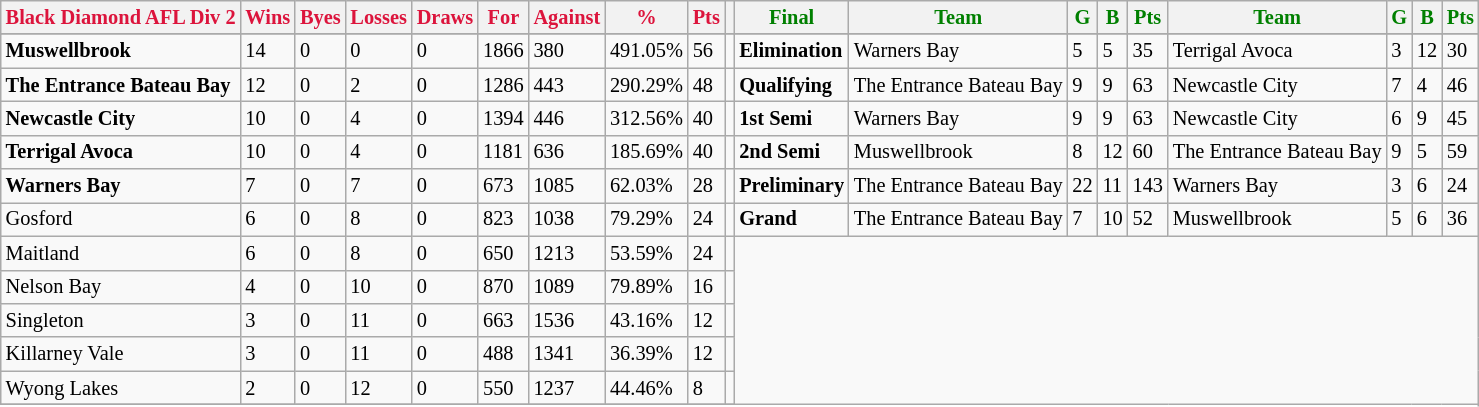<table style="font-size: 85%; text-align: left;" class="wikitable">
<tr>
<th style="color:crimson">Black Diamond AFL Div 2</th>
<th style="color:crimson">Wins</th>
<th style="color:crimson">Byes</th>
<th style="color:crimson">Losses</th>
<th style="color:crimson">Draws</th>
<th style="color:crimson">For</th>
<th style="color:crimson">Against</th>
<th style="color:crimson">%</th>
<th style="color:crimson">Pts</th>
<th></th>
<th style="color:green">Final</th>
<th style="color:green">Team</th>
<th style="color:green">G</th>
<th style="color:green">B</th>
<th style="color:green">Pts</th>
<th style="color:green">Team</th>
<th style="color:green">G</th>
<th style="color:green">B</th>
<th style="color:green">Pts</th>
</tr>
<tr>
</tr>
<tr>
</tr>
<tr>
<td><strong>	Muswellbrook	</strong></td>
<td>14</td>
<td>0</td>
<td>0</td>
<td>0</td>
<td>1866</td>
<td>380</td>
<td>491.05%</td>
<td>56</td>
<td></td>
<td><strong>Elimination</strong></td>
<td>Warners Bay</td>
<td>5</td>
<td>5</td>
<td>35</td>
<td>Terrigal Avoca</td>
<td>3</td>
<td>12</td>
<td>30</td>
</tr>
<tr>
<td><strong>	The Entrance Bateau Bay	</strong></td>
<td>12</td>
<td>0</td>
<td>2</td>
<td>0</td>
<td>1286</td>
<td>443</td>
<td>290.29%</td>
<td>48</td>
<td></td>
<td><strong>Qualifying</strong></td>
<td>The Entrance Bateau Bay</td>
<td>9</td>
<td>9</td>
<td>63</td>
<td>Newcastle City</td>
<td>7</td>
<td>4</td>
<td>46</td>
</tr>
<tr>
<td><strong>	Newcastle City	</strong></td>
<td>10</td>
<td>0</td>
<td>4</td>
<td>0</td>
<td>1394</td>
<td>446</td>
<td>312.56%</td>
<td>40</td>
<td></td>
<td><strong>1st Semi</strong></td>
<td>Warners Bay</td>
<td>9</td>
<td>9</td>
<td>63</td>
<td>Newcastle City</td>
<td>6</td>
<td>9</td>
<td>45</td>
</tr>
<tr>
<td><strong>	Terrigal Avoca	</strong></td>
<td>10</td>
<td>0</td>
<td>4</td>
<td>0</td>
<td>1181</td>
<td>636</td>
<td>185.69%</td>
<td>40</td>
<td></td>
<td><strong>2nd Semi</strong></td>
<td>Muswellbrook</td>
<td>8</td>
<td>12</td>
<td>60</td>
<td>The Entrance Bateau Bay</td>
<td>9</td>
<td>5</td>
<td>59</td>
</tr>
<tr>
<td><strong>	Warners Bay	</strong></td>
<td>7</td>
<td>0</td>
<td>7</td>
<td>0</td>
<td>673</td>
<td>1085</td>
<td>62.03%</td>
<td>28</td>
<td></td>
<td><strong>Preliminary</strong></td>
<td>The Entrance Bateau Bay</td>
<td>22</td>
<td>11</td>
<td>143</td>
<td>Warners Bay</td>
<td>3</td>
<td>6</td>
<td>24</td>
</tr>
<tr>
<td>Gosford</td>
<td>6</td>
<td>0</td>
<td>8</td>
<td>0</td>
<td>823</td>
<td>1038</td>
<td>79.29%</td>
<td>24</td>
<td></td>
<td><strong>Grand</strong></td>
<td>The Entrance Bateau Bay</td>
<td>7</td>
<td>10</td>
<td>52</td>
<td>Muswellbrook</td>
<td>5</td>
<td>6</td>
<td>36</td>
</tr>
<tr>
<td>Maitland</td>
<td>6</td>
<td>0</td>
<td>8</td>
<td>0</td>
<td>650</td>
<td>1213</td>
<td>53.59%</td>
<td>24</td>
<td></td>
</tr>
<tr>
<td>Nelson Bay</td>
<td>4</td>
<td>0</td>
<td>10</td>
<td>0</td>
<td>870</td>
<td>1089</td>
<td>79.89%</td>
<td>16</td>
<td></td>
</tr>
<tr>
<td>Singleton</td>
<td>3</td>
<td>0</td>
<td>11</td>
<td>0</td>
<td>663</td>
<td>1536</td>
<td>43.16%</td>
<td>12</td>
<td></td>
</tr>
<tr>
<td>Killarney Vale</td>
<td>3</td>
<td>0</td>
<td>11</td>
<td>0</td>
<td>488</td>
<td>1341</td>
<td>36.39%</td>
<td>12</td>
<td></td>
</tr>
<tr>
<td>Wyong Lakes</td>
<td>2</td>
<td>0</td>
<td>12</td>
<td>0</td>
<td>550</td>
<td>1237</td>
<td>44.46%</td>
<td>8</td>
<td></td>
</tr>
<tr>
</tr>
</table>
